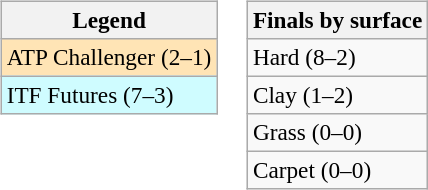<table>
<tr valign=top>
<td><br><table class=wikitable style=font-size:97%>
<tr>
<th>Legend</th>
</tr>
<tr bgcolor=moccasin>
<td>ATP Challenger (2–1)</td>
</tr>
<tr bgcolor=cffcff>
<td>ITF Futures (7–3)</td>
</tr>
</table>
</td>
<td><br><table class=wikitable style=font-size:97%>
<tr>
<th>Finals by surface</th>
</tr>
<tr>
<td>Hard (8–2)</td>
</tr>
<tr>
<td>Clay (1–2)</td>
</tr>
<tr>
<td>Grass (0–0)</td>
</tr>
<tr>
<td>Carpet (0–0)</td>
</tr>
</table>
</td>
</tr>
</table>
